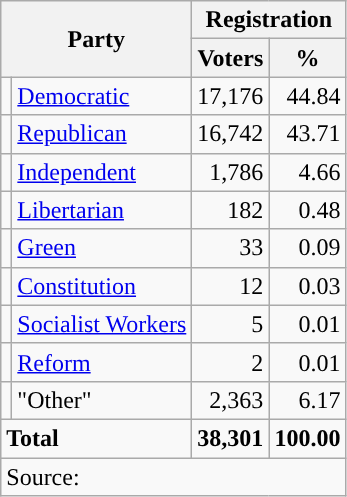<table class="wikitable">
<tr>
<th colspan="2" rowspan="2">Party</th>
<th colspan="2">Registration</th>
</tr>
<tr>
<th>Voters</th>
<th>%</th>
</tr>
<tr>
<td style="background-color:"></td>
<td><a href='#'>Democratic</a></td>
<td style="text-align:right;">17,176</td>
<td style="text-align:right;">44.84</td>
</tr>
<tr>
<td style="background-color:"></td>
<td><a href='#'>Republican</a></td>
<td style="text-align:right;">16,742</td>
<td style="text-align:right;">43.71</td>
</tr>
<tr>
<td style="background-color:"></td>
<td><a href='#'>Independent</a></td>
<td style="text-align:right;">1,786</td>
<td style="text-align:right;">4.66</td>
</tr>
<tr>
<td style="background-color:"></td>
<td><a href='#'>Libertarian</a></td>
<td style="text-align:right;">182</td>
<td style="text-align:right;">0.48</td>
</tr>
<tr>
<td style="background-color:"></td>
<td><a href='#'>Green</a></td>
<td style="text-align:right;">33</td>
<td style="text-align:right;">0.09</td>
</tr>
<tr>
<td style="background-color:"></td>
<td><a href='#'>Constitution</a></td>
<td style="text-align:right;">12</td>
<td style="text-align:right;">0.03</td>
</tr>
<tr>
<td style="background-color:"></td>
<td><a href='#'>Socialist Workers</a></td>
<td style="text-align:right;">5</td>
<td style="text-align:right;">0.01</td>
</tr>
<tr>
<td style="background-color:"></td>
<td><a href='#'>Reform</a></td>
<td style="text-align:right;">2</td>
<td style="text-align:right;">0.01</td>
</tr>
<tr>
<td></td>
<td>"Other"</td>
<td style="text-align:right;">2,363</td>
<td style="text-align:right;">6.17</td>
</tr>
<tr>
<td colspan="2"><strong>Total</strong></td>
<td style="text-align:right;"><strong>38,301</strong></td>
<td style="text-align:right;"><strong>100.00</strong></td>
</tr>
<tr>
<td colspan="4">Source: <em></em></td>
</tr>
</table>
